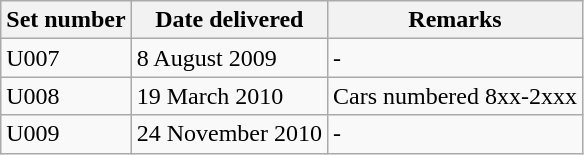<table class="wikitable">
<tr>
<th>Set number</th>
<th>Date delivered</th>
<th>Remarks</th>
</tr>
<tr>
<td>U007</td>
<td>8 August 2009</td>
<td>-</td>
</tr>
<tr>
<td>U008</td>
<td>19 March 2010</td>
<td>Cars numbered 8xx-2xxx</td>
</tr>
<tr>
<td>U009</td>
<td>24 November 2010</td>
<td>-</td>
</tr>
</table>
